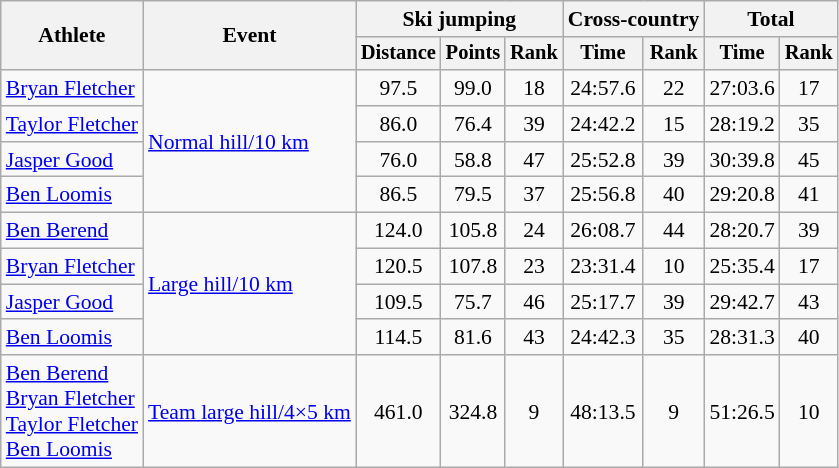<table class=wikitable style=font-size:90%;text-align:center>
<tr>
<th rowspan=2>Athlete</th>
<th rowspan=2>Event</th>
<th colspan=3>Ski jumping</th>
<th colspan=2>Cross-country</th>
<th colspan=2>Total</th>
</tr>
<tr style="font-size:95%">
<th>Distance</th>
<th>Points</th>
<th>Rank</th>
<th>Time</th>
<th>Rank</th>
<th>Time</th>
<th>Rank</th>
</tr>
<tr>
<td align=left><a href='#'>Bryan Fletcher</a></td>
<td style="text-align:left;" rowspan="4"><a href='#'>Normal hill/10 km</a></td>
<td>97.5</td>
<td>99.0</td>
<td>18</td>
<td>24:57.6</td>
<td>22</td>
<td>27:03.6</td>
<td>17</td>
</tr>
<tr>
<td align=left><a href='#'>Taylor Fletcher</a></td>
<td>86.0</td>
<td>76.4</td>
<td>39</td>
<td>24:42.2</td>
<td>15</td>
<td>28:19.2</td>
<td>35</td>
</tr>
<tr>
<td align=left><a href='#'>Jasper Good</a></td>
<td>76.0</td>
<td>58.8</td>
<td>47</td>
<td>25:52.8</td>
<td>39</td>
<td>30:39.8</td>
<td>45</td>
</tr>
<tr>
<td align=left><a href='#'>Ben Loomis</a></td>
<td>86.5</td>
<td>79.5</td>
<td>37</td>
<td>25:56.8</td>
<td>40</td>
<td>29:20.8</td>
<td>41</td>
</tr>
<tr>
<td align=left><a href='#'>Ben Berend</a></td>
<td style="text-align:left;" rowspan="4"><a href='#'>Large hill/10 km</a></td>
<td>124.0</td>
<td>105.8</td>
<td>24</td>
<td>26:08.7</td>
<td>44</td>
<td>28:20.7</td>
<td>39</td>
</tr>
<tr>
<td align=left><a href='#'>Bryan Fletcher</a></td>
<td>120.5</td>
<td>107.8</td>
<td>23</td>
<td>23:31.4</td>
<td>10</td>
<td>25:35.4</td>
<td>17</td>
</tr>
<tr>
<td align=left><a href='#'>Jasper Good</a></td>
<td>109.5</td>
<td>75.7</td>
<td>46</td>
<td>25:17.7</td>
<td>39</td>
<td>29:42.7</td>
<td>43</td>
</tr>
<tr>
<td align=left><a href='#'>Ben Loomis</a></td>
<td>114.5</td>
<td>81.6</td>
<td>43</td>
<td>24:42.3</td>
<td>35</td>
<td>28:31.3</td>
<td>40</td>
</tr>
<tr>
<td align=left><a href='#'>Ben Berend</a><br><a href='#'>Bryan Fletcher</a><br><a href='#'>Taylor Fletcher</a><br><a href='#'>Ben Loomis</a></td>
<td align=left><a href='#'>Team large hill/4×5 km</a></td>
<td>461.0</td>
<td>324.8</td>
<td>9</td>
<td>48:13.5</td>
<td>9</td>
<td>51:26.5</td>
<td>10</td>
</tr>
</table>
